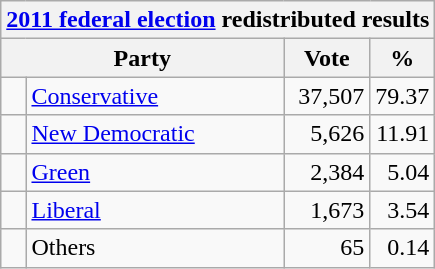<table class="wikitable">
<tr>
<th colspan="4"><a href='#'>2011 federal election</a> redistributed results</th>
</tr>
<tr>
<th bgcolor="#DDDDFF" width="130px" colspan="2">Party</th>
<th bgcolor="#DDDDFF" width="50px">Vote</th>
<th bgcolor="#DDDDFF" width="30px">%</th>
</tr>
<tr>
<td> </td>
<td><a href='#'>Conservative</a></td>
<td align=right>37,507</td>
<td align=right>79.37</td>
</tr>
<tr>
<td> </td>
<td><a href='#'>New Democratic</a></td>
<td align=right>5,626</td>
<td align=right>11.91</td>
</tr>
<tr>
<td> </td>
<td><a href='#'>Green</a></td>
<td align=right>2,384</td>
<td align=right>5.04</td>
</tr>
<tr>
<td> </td>
<td><a href='#'>Liberal</a></td>
<td align=right>1,673</td>
<td align=right>3.54</td>
</tr>
<tr>
<td> </td>
<td>Others</td>
<td align=right>65</td>
<td align=right>0.14</td>
</tr>
</table>
